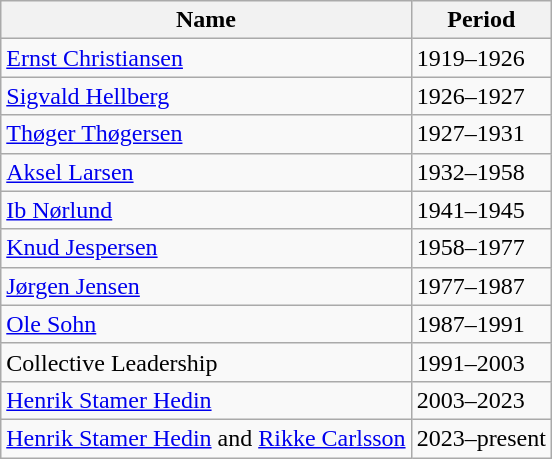<table class="wikitable" border="1">
<tr>
<th>Name</th>
<th>Period</th>
</tr>
<tr>
<td><a href='#'>Ernst Christiansen</a></td>
<td>1919–1926</td>
</tr>
<tr>
<td><a href='#'>Sigvald Hellberg</a></td>
<td>1926–1927</td>
</tr>
<tr>
<td><a href='#'>Thøger Thøgersen</a></td>
<td>1927–1931</td>
</tr>
<tr>
<td><a href='#'>Aksel Larsen</a></td>
<td>1932–1958</td>
</tr>
<tr>
<td><a href='#'>Ib Nørlund</a></td>
<td>1941–1945</td>
</tr>
<tr>
<td><a href='#'>Knud Jespersen</a></td>
<td>1958–1977</td>
</tr>
<tr>
<td><a href='#'>Jørgen Jensen</a></td>
<td>1977–1987</td>
</tr>
<tr>
<td><a href='#'>Ole Sohn</a></td>
<td>1987–1991</td>
</tr>
<tr>
<td>Collective Leadership</td>
<td>1991–2003</td>
</tr>
<tr>
<td><a href='#'>Henrik Stamer Hedin</a></td>
<td>2003–2023</td>
</tr>
<tr>
<td><a href='#'>Henrik Stamer Hedin</a> and <a href='#'>Rikke Carlsson</a></td>
<td>2023–present</td>
</tr>
</table>
